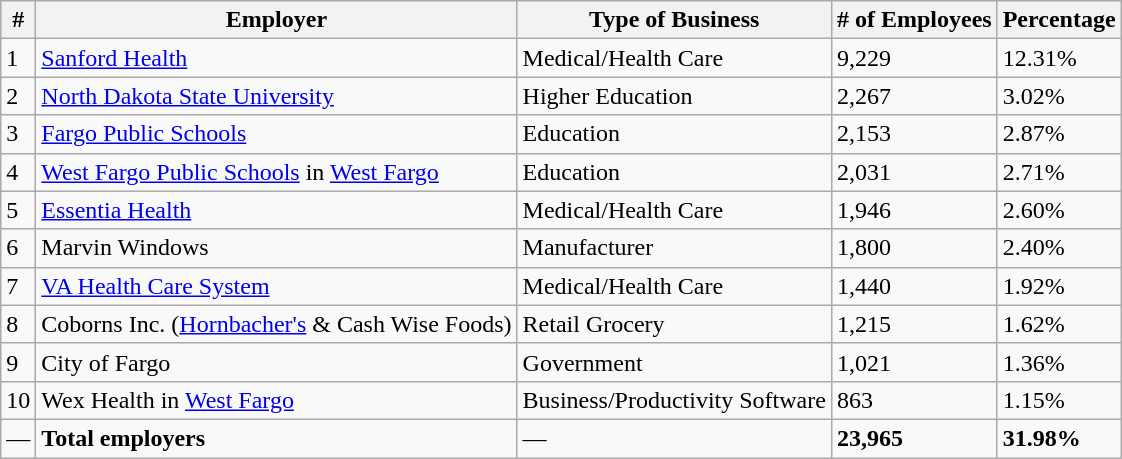<table class="wikitable">
<tr>
<th>#</th>
<th>Employer</th>
<th>Type of Business</th>
<th># of Employees</th>
<th>Percentage</th>
</tr>
<tr>
<td>1</td>
<td><a href='#'>Sanford Health</a></td>
<td>Medical/Health Care</td>
<td>9,229</td>
<td>12.31%</td>
</tr>
<tr>
<td>2</td>
<td><a href='#'>North Dakota State University</a></td>
<td>Higher Education</td>
<td>2,267</td>
<td>3.02%</td>
</tr>
<tr>
<td>3</td>
<td><a href='#'>Fargo Public Schools</a></td>
<td>Education</td>
<td>2,153</td>
<td>2.87%</td>
</tr>
<tr>
<td>4</td>
<td><a href='#'>West Fargo Public Schools</a> in <a href='#'>West Fargo</a></td>
<td>Education</td>
<td>2,031</td>
<td>2.71%</td>
</tr>
<tr>
<td>5</td>
<td><a href='#'>Essentia Health</a></td>
<td>Medical/Health Care</td>
<td>1,946</td>
<td>2.60%</td>
</tr>
<tr>
<td>6</td>
<td>Marvin Windows</td>
<td>Manufacturer</td>
<td>1,800</td>
<td>2.40%</td>
</tr>
<tr>
<td>7</td>
<td><a href='#'>VA Health Care System</a></td>
<td>Medical/Health Care</td>
<td>1,440</td>
<td>1.92%</td>
</tr>
<tr>
<td>8</td>
<td>Coborns Inc. (<a href='#'>Hornbacher's</a> & Cash Wise Foods)</td>
<td>Retail Grocery</td>
<td>1,215</td>
<td>1.62%</td>
</tr>
<tr>
<td>9</td>
<td>City of Fargo</td>
<td>Government</td>
<td>1,021</td>
<td>1.36%</td>
</tr>
<tr>
<td>10</td>
<td>Wex Health in <a href='#'>West Fargo</a></td>
<td>Business/Productivity Software</td>
<td>863</td>
<td>1.15%</td>
</tr>
<tr>
<td>—</td>
<td><strong>Total employers</strong></td>
<td>—</td>
<td><strong>23,965</strong></td>
<td><strong>31.98%</strong></td>
</tr>
</table>
